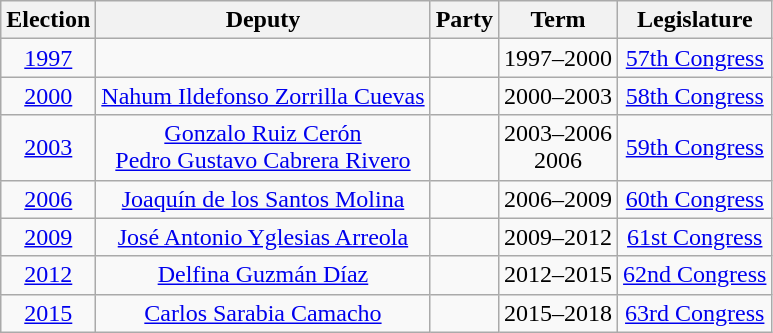<table class="wikitable sortable" style="text-align: center">
<tr>
<th>Election</th>
<th class="unsortable">Deputy</th>
<th class="unsortable">Party</th>
<th class="unsortable">Term</th>
<th class="unsortable">Legislature</th>
</tr>
<tr>
<td><a href='#'>1997</a></td>
<td></td>
<td></td>
<td>1997–2000</td>
<td><a href='#'>57th Congress</a></td>
</tr>
<tr>
<td><a href='#'>2000</a></td>
<td><a href='#'>Nahum Ildefonso Zorrilla Cuevas</a></td>
<td></td>
<td>2000–2003</td>
<td><a href='#'>58th Congress</a></td>
</tr>
<tr>
<td><a href='#'>2003</a></td>
<td><a href='#'>Gonzalo Ruiz Cerón</a><br><a href='#'>Pedro Gustavo Cabrera Rivero</a></td>
<td></td>
<td>2003–2006<br>2006</td>
<td><a href='#'>59th Congress</a></td>
</tr>
<tr>
<td><a href='#'>2006</a></td>
<td><a href='#'>Joaquín de los Santos Molina</a></td>
<td></td>
<td>2006–2009</td>
<td><a href='#'>60th Congress</a></td>
</tr>
<tr>
<td><a href='#'>2009</a></td>
<td><a href='#'>José Antonio Yglesias Arreola</a></td>
<td></td>
<td>2009–2012</td>
<td><a href='#'>61st Congress</a></td>
</tr>
<tr>
<td><a href='#'>2012</a></td>
<td><a href='#'>Delfina Guzmán Díaz</a></td>
<td></td>
<td>2012–2015</td>
<td><a href='#'>62nd Congress</a></td>
</tr>
<tr>
<td><a href='#'>2015</a></td>
<td><a href='#'>Carlos Sarabia Camacho</a></td>
<td></td>
<td>2015–2018</td>
<td><a href='#'>63rd Congress</a></td>
</tr>
</table>
